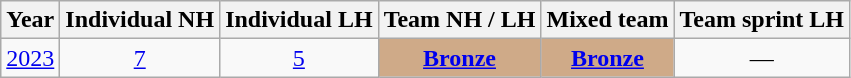<table class="wikitable" "text-align:center;">
<tr>
<th>Year</th>
<th>Individual NH</th>
<th>Individual LH</th>
<th>Team NH / LH</th>
<th>Mixed team</th>
<th>Team sprint LH</th>
</tr>
<tr align=center>
<td><a href='#'>2023</a></td>
<td><a href='#'>7</a></td>
<td><a href='#'>5</a></td>
<td style="background:#cfaa88;"><a href='#'><strong>Bronze</strong></a></td>
<td style="background:#cfaa88;"><a href='#'><strong>Bronze</strong></a></td>
<td>—</td>
</tr>
</table>
